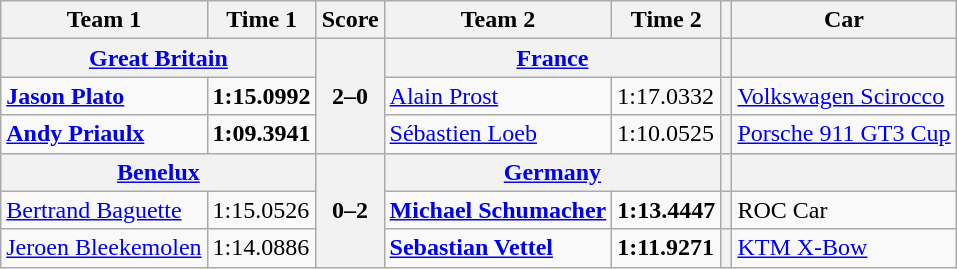<table class="wikitable">
<tr>
<th>Team 1</th>
<th>Time 1</th>
<th>Score</th>
<th>Team 2</th>
<th>Time 2</th>
<th></th>
<th>Car</th>
</tr>
<tr>
<th colspan=2> <a href='#'>Great Britain</a></th>
<th rowspan=3>2–0</th>
<th colspan=2> <a href='#'>France</a></th>
<th></th>
<th></th>
</tr>
<tr>
<td><strong><a href='#'>Jason Plato</a></strong></td>
<td><strong>1:15.0992</strong></td>
<td><a href='#'>Alain Prost</a></td>
<td>1:17.0332</td>
<th></th>
<td><a href='#'>Volkswagen Scirocco</a></td>
</tr>
<tr>
<td><strong><a href='#'>Andy Priaulx</a></strong></td>
<td><strong>1:09.3941</strong></td>
<td><a href='#'>Sébastien Loeb</a></td>
<td>1:10.0525</td>
<th></th>
<td><a href='#'>Porsche 911 GT3 Cup</a></td>
</tr>
<tr>
<th colspan=2> <a href='#'>Benelux</a></th>
<th rowspan=3>0–2</th>
<th colspan=2> <a href='#'>Germany</a></th>
<th></th>
<th></th>
</tr>
<tr>
<td><a href='#'>Bertrand Baguette</a></td>
<td>1:15.0526</td>
<td><strong><a href='#'>Michael Schumacher</a></strong></td>
<td><strong>1:13.4447</strong></td>
<th></th>
<td>ROC Car</td>
</tr>
<tr>
<td><a href='#'>Jeroen Bleekemolen</a></td>
<td>1:14.0886</td>
<td><strong><a href='#'>Sebastian Vettel</a></strong></td>
<td><strong>1:11.9271</strong></td>
<th></th>
<td><a href='#'>KTM X-Bow</a></td>
</tr>
</table>
